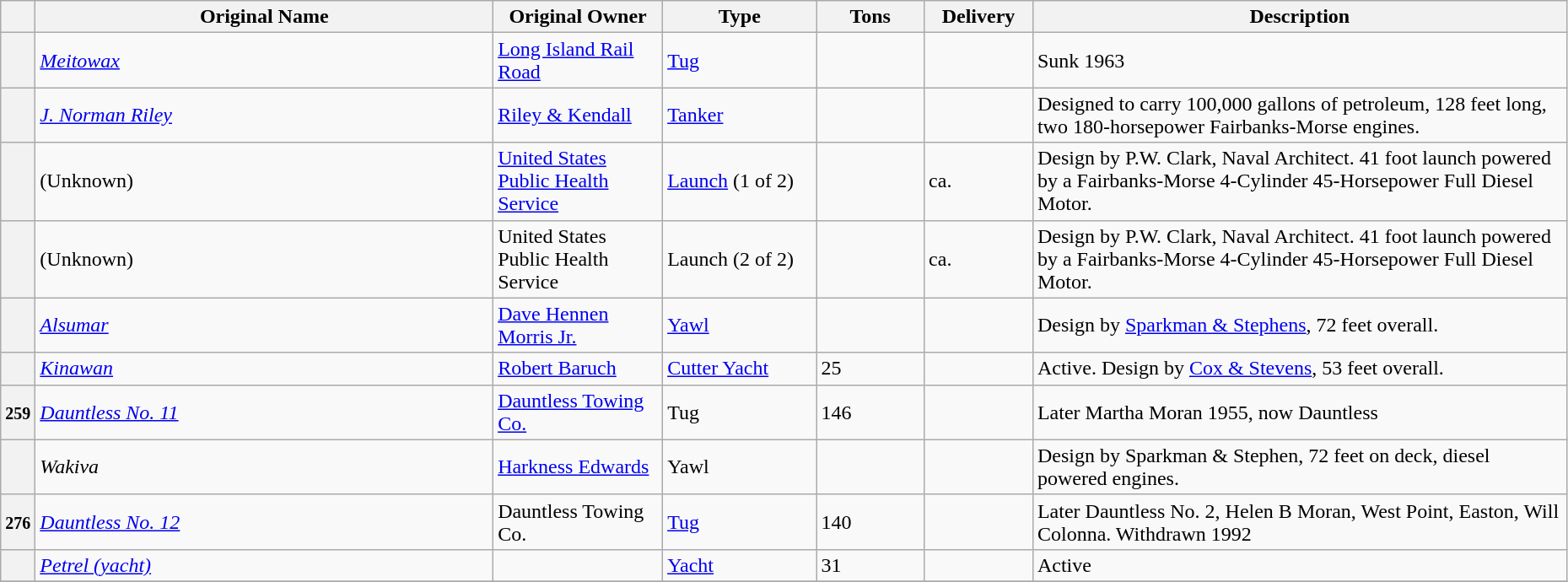<table class="wikitable sortable" style="width:98%">
<tr>
<th></th>
<th width = 30% ><strong>Original Name</strong></th>
<th width = 11% class="unsortable" ><strong>Original Owner</strong></th>
<th width = 10% ><strong>Type</strong></th>
<th width = 7% ><strong>Tons</strong></th>
<th width = 7% ><strong>Delivery</strong></th>
<th width = 35% class="unsortable" ><strong>Description</strong></th>
</tr>
<tr ->
<th><small></small></th>
<td><em><a href='#'>Meitowax</a></em></td>
<td><a href='#'>Long Island Rail Road</a></td>
<td><a href='#'>Tug</a></td>
<td></td>
<td></td>
<td>Sunk 1963</td>
</tr>
<tr ->
<th><small></small></th>
<td><em><a href='#'>J. Norman Riley</a></em></td>
<td><a href='#'>Riley & Kendall</a></td>
<td><a href='#'>Tanker</a></td>
<td></td>
<td></td>
<td>Designed to carry 100,000 gallons of petroleum, 128 feet long, two 180-horsepower Fairbanks-Morse engines.</td>
</tr>
<tr ->
<th><small></small></th>
<td>(Unknown)</td>
<td><a href='#'>United States Public Health Service</a></td>
<td><a href='#'>Launch</a> (1 of 2)</td>
<td></td>
<td>ca. </td>
<td>Design by P.W. Clark, Naval Architect. 41 foot launch powered by a Fairbanks-Morse 4-Cylinder 45-Horsepower Full Diesel Motor.</td>
</tr>
<tr ->
<th><small></small></th>
<td>(Unknown)</td>
<td>United States Public Health Service</td>
<td>Launch (2 of 2)</td>
<td></td>
<td>ca. </td>
<td>Design by P.W. Clark, Naval Architect. 41 foot launch powered by a Fairbanks-Morse 4-Cylinder 45-Horsepower Full Diesel Motor.</td>
</tr>
<tr ->
<th><small></small></th>
<td><em><a href='#'>Alsumar</a></em></td>
<td><a href='#'>Dave Hennen Morris Jr.</a></td>
<td><a href='#'>Yawl</a></td>
<td></td>
<td></td>
<td>Design by <a href='#'>Sparkman & Stephens</a>, 72 feet overall.</td>
</tr>
<tr ->
<th><small></small></th>
<td><em><a href='#'>Kinawan</a></em></td>
<td><a href='#'>Robert Baruch</a></td>
<td><a href='#'>Cutter Yacht</a></td>
<td>25</td>
<td></td>
<td>Active. Design by <a href='#'>Cox & Stevens</a>, 53 feet overall.</td>
</tr>
<tr ->
<th><small>259</small></th>
<td><em><a href='#'>Dauntless No. 11</a></em></td>
<td><a href='#'>Dauntless Towing Co.</a></td>
<td>Tug</td>
<td>146</td>
<td></td>
<td>Later Martha Moran 1955, now Dauntless</td>
</tr>
<tr ->
<th><small></small></th>
<td><em>Wakiva</em></td>
<td><a href='#'>Harkness Edwards</a></td>
<td>Yawl</td>
<td></td>
<td></td>
<td>Design by Sparkman & Stephen, 72 feet on deck, diesel powered engines.</td>
</tr>
<tr ->
<th><small>276</small></th>
<td><em><a href='#'>Dauntless No. 12</a></em></td>
<td>Dauntless Towing Co.</td>
<td><a href='#'>Tug</a></td>
<td>140</td>
<td></td>
<td>Later Dauntless No. 2, Helen B Moran, West Point, Easton, Will Colonna.  Withdrawn 1992</td>
</tr>
<tr ->
<th><small></small></th>
<td><em><a href='#'>Petrel (yacht)</a></em></td>
<td></td>
<td><a href='#'>Yacht</a></td>
<td>31</td>
<td></td>
<td>Active</td>
</tr>
<tr ->
</tr>
</table>
